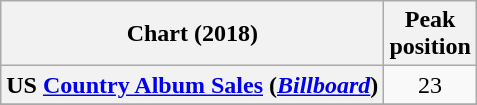<table class="wikitable sortable plainrowheaders" style="text-align:center">
<tr>
<th scope="col">Chart (2018)</th>
<th scope="col">Peak<br> position</th>
</tr>
<tr>
<th scope="row">US <a href='#'>Country Album Sales</a> (<em><a href='#'>Billboard</a></em>)</th>
<td>23</td>
</tr>
<tr>
</tr>
</table>
